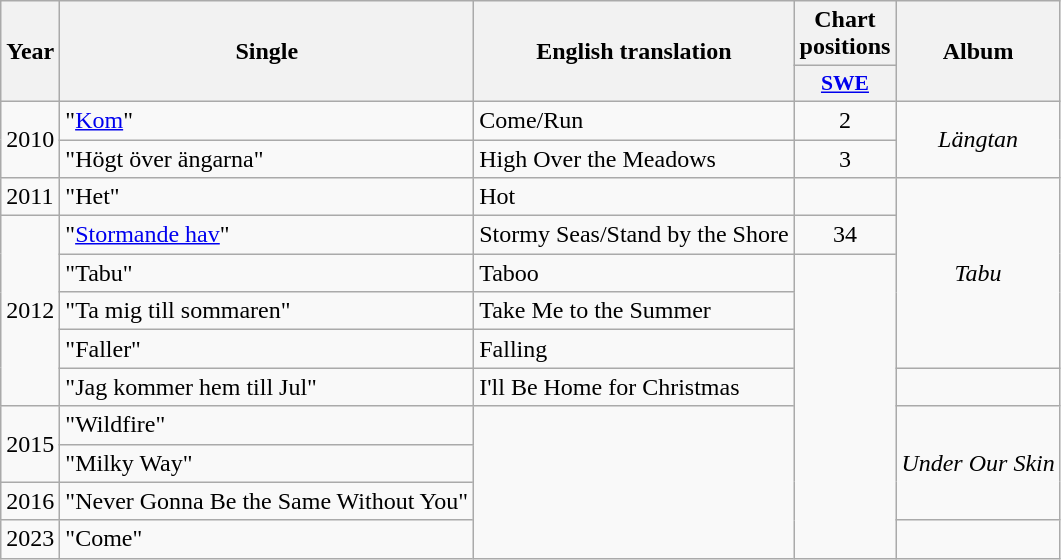<table class="wikitable">
<tr>
<th rowspan="2">Year</th>
<th rowspan="2">Single</th>
<th rowspan="2">English translation</th>
<th colspan="1">Chart <br>positions<br></th>
<th rowspan="2">Album</th>
</tr>
<tr style="font-size:90%;">
<th><a href='#'>SWE</a></th>
</tr>
<tr>
<td rowspan="2">2010</td>
<td align="left">"<a href='#'>Kom</a>" </td>
<td align="left">Come/Run</td>
<td style="text-align:center;">2</td>
<td style="text-align:center;" rowspan="2"><em>Längtan</em></td>
</tr>
<tr>
<td align="left">"Högt över ängarna" </td>
<td align="left">High Over the Meadows</td>
<td style="text-align:center;">3</td>
</tr>
<tr>
<td rowspan="1">2011</td>
<td align="left">"Het"</td>
<td align="left">Hot</td>
<td style="text-align:center;"></td>
<td style="text-align:center;" rowspan="5"><em>Tabu</em></td>
</tr>
<tr>
<td rowspan="5">2012</td>
<td align="left">"<a href='#'>Stormande hav</a>"</td>
<td align="left">Stormy Seas/Stand by the Shore</td>
<td style="text-align:center;">34</td>
</tr>
<tr>
<td align="left">"Tabu"</td>
<td align="left">Taboo</td>
<td style="text-align:center;" rowspan="8"></td>
</tr>
<tr>
<td align="left">"Ta mig till sommaren"</td>
<td align="left">Take Me to the Summer</td>
</tr>
<tr>
<td align="left">"Faller"</td>
<td align="left">Falling</td>
</tr>
<tr>
<td align="left">"Jag kommer hem till Jul"</td>
<td align="left">I'll Be Home for Christmas</td>
<td></td>
</tr>
<tr>
<td rowspan="2">2015</td>
<td align="left">"Wildfire"</td>
<td align="left" rowspan="4"></td>
<td rowspan="3"><em>Under Our Skin</em></td>
</tr>
<tr>
<td>"Milky Way"</td>
</tr>
<tr>
<td>2016</td>
<td>"Never Gonna Be the Same Without You"</td>
</tr>
<tr>
<td align="left">2023</td>
<td align="left">"Come"</td>
<td></td>
</tr>
</table>
